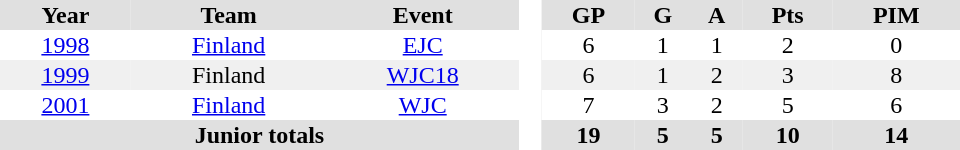<table border="0" cellpadding="1" cellspacing="0" style="text-align:center; width:40em">
<tr ALIGN="center" bgcolor="#e0e0e0">
<th>Year</th>
<th>Team</th>
<th>Event</th>
<th rowspan="99" bgcolor="#ffffff"> </th>
<th>GP</th>
<th>G</th>
<th>A</th>
<th>Pts</th>
<th>PIM</th>
</tr>
<tr>
<td><a href='#'>1998</a></td>
<td><a href='#'>Finland</a></td>
<td><a href='#'>EJC</a></td>
<td>6</td>
<td>1</td>
<td>1</td>
<td>2</td>
<td>0</td>
</tr>
<tr bgcolor="#f0f0f0">
<td><a href='#'>1999</a></td>
<td>Finland</td>
<td><a href='#'>WJC18</a></td>
<td>6</td>
<td>1</td>
<td>2</td>
<td>3</td>
<td>8</td>
</tr>
<tr>
<td><a href='#'>2001</a></td>
<td><a href='#'>Finland</a></td>
<td><a href='#'>WJC</a></td>
<td>7</td>
<td>3</td>
<td>2</td>
<td>5</td>
<td>6</td>
</tr>
<tr bgcolor="#e0e0e0">
<th colspan="3">Junior totals</th>
<th>19</th>
<th>5</th>
<th>5</th>
<th>10</th>
<th>14</th>
</tr>
</table>
